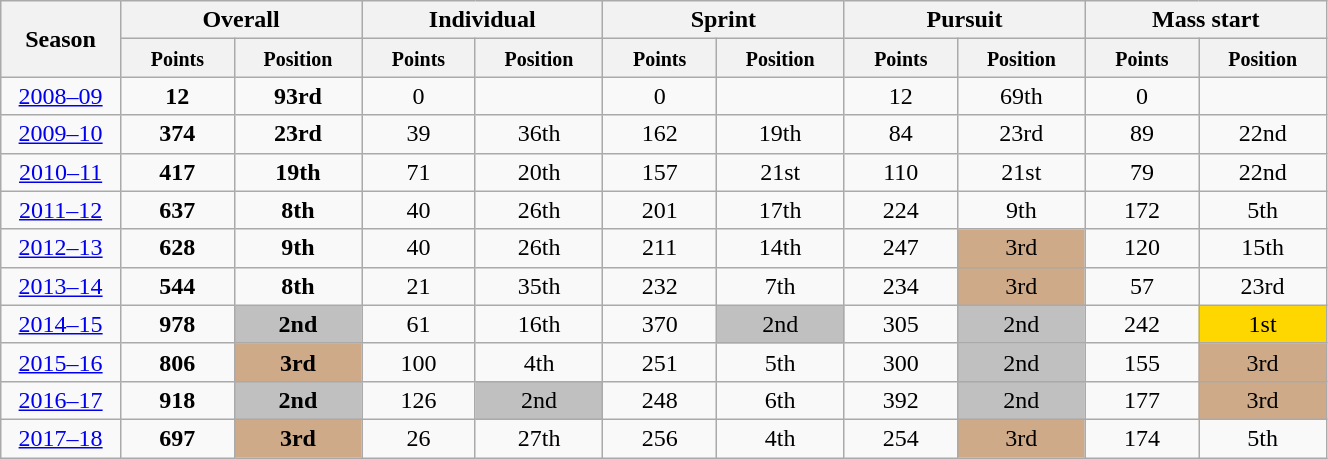<table class="wikitable" style="text-align:center;" width="70%">
<tr class="hintergrundfarbe5">
<th rowspan="2" style="width:4%;">Season</th>
<th colspan="2">Overall</th>
<th colspan="2">Individual</th>
<th colspan="2">Sprint</th>
<th colspan="2">Pursuit</th>
<th colspan="2">Mass start</th>
</tr>
<tr class="hintergrundfarbe5">
<th style="width:5%;"><small>Points</small></th>
<th style="width:5%;"><small>Position</small></th>
<th style="width:5%;"><small>Points</small></th>
<th style="width:5%;"><small>Position</small></th>
<th style="width:5%;"><small>Points</small></th>
<th style="width:5%;"><small>Position</small></th>
<th style="width:5%;"><small>Points</small></th>
<th style="width:5%;"><small>Position</small></th>
<th style="width:5%;"><small>Points</small></th>
<th style="width:5%;"><small>Position</small></th>
</tr>
<tr>
<td><a href='#'>2008–09</a></td>
<td><strong>12</strong></td>
<td><strong>93rd</strong></td>
<td>0</td>
<td></td>
<td>0</td>
<td></td>
<td>12</td>
<td>69th</td>
<td>0</td>
<td></td>
</tr>
<tr>
<td><a href='#'>2009–10</a></td>
<td><strong>374</strong></td>
<td><strong>23rd</strong></td>
<td>39</td>
<td>36th</td>
<td>162</td>
<td>19th</td>
<td>84</td>
<td>23rd</td>
<td>89</td>
<td>22nd</td>
</tr>
<tr>
<td><a href='#'>2010–11</a></td>
<td><strong>417</strong></td>
<td><strong>19th</strong></td>
<td>71</td>
<td>20th</td>
<td>157</td>
<td>21st</td>
<td>110</td>
<td>21st</td>
<td>79</td>
<td>22nd</td>
</tr>
<tr>
<td><a href='#'>2011–12</a></td>
<td><strong>637</strong></td>
<td><strong>8th</strong></td>
<td>40</td>
<td>26th</td>
<td>201</td>
<td>17th</td>
<td>224</td>
<td>9th</td>
<td>172</td>
<td>5th</td>
</tr>
<tr>
<td><a href='#'>2012–13</a></td>
<td><strong>628</strong></td>
<td><strong>9th</strong></td>
<td>40</td>
<td>26th</td>
<td>211</td>
<td>14th</td>
<td>247</td>
<td style="background:#cfaa88;">3rd</td>
<td>120</td>
<td>15th</td>
</tr>
<tr>
<td><a href='#'>2013–14</a></td>
<td><strong>544</strong></td>
<td><strong>8th</strong></td>
<td>21</td>
<td>35th</td>
<td>232</td>
<td>7th</td>
<td>234</td>
<td style="background:#cfaa88;">3rd</td>
<td>57</td>
<td>23rd</td>
</tr>
<tr>
<td><a href='#'>2014–15</a></td>
<td><strong>978</strong></td>
<td style="background:silver;"><strong>2nd</strong></td>
<td>61</td>
<td>16th</td>
<td>370</td>
<td style="background:silver;">2nd</td>
<td>305</td>
<td style="background:silver;">2nd</td>
<td>242</td>
<td style="background:gold;">1st</td>
</tr>
<tr>
<td><a href='#'>2015–16</a></td>
<td><strong>806</strong></td>
<td style="background:#cfaa88;"><strong>3rd</strong></td>
<td>100</td>
<td>4th</td>
<td>251</td>
<td>5th</td>
<td>300</td>
<td style="background:silver;">2nd</td>
<td>155</td>
<td style="background:#cfaa88;">3rd</td>
</tr>
<tr>
<td><a href='#'>2016–17</a></td>
<td><strong>918</strong></td>
<td style="background:silver;"><strong>2nd</strong></td>
<td>126</td>
<td style="background:silver;">2nd</td>
<td>248</td>
<td>6th</td>
<td>392</td>
<td style="background:silver;">2nd</td>
<td>177</td>
<td style="background:#cfaa88;">3rd</td>
</tr>
<tr>
<td><a href='#'>2017–18</a></td>
<td><strong>697</strong></td>
<td style="background:#cfaa88;"><strong>3rd</strong></td>
<td>26</td>
<td>27th</td>
<td>256</td>
<td>4th</td>
<td>254</td>
<td style="background:#cfaa88;">3rd</td>
<td>174</td>
<td>5th</td>
</tr>
</table>
